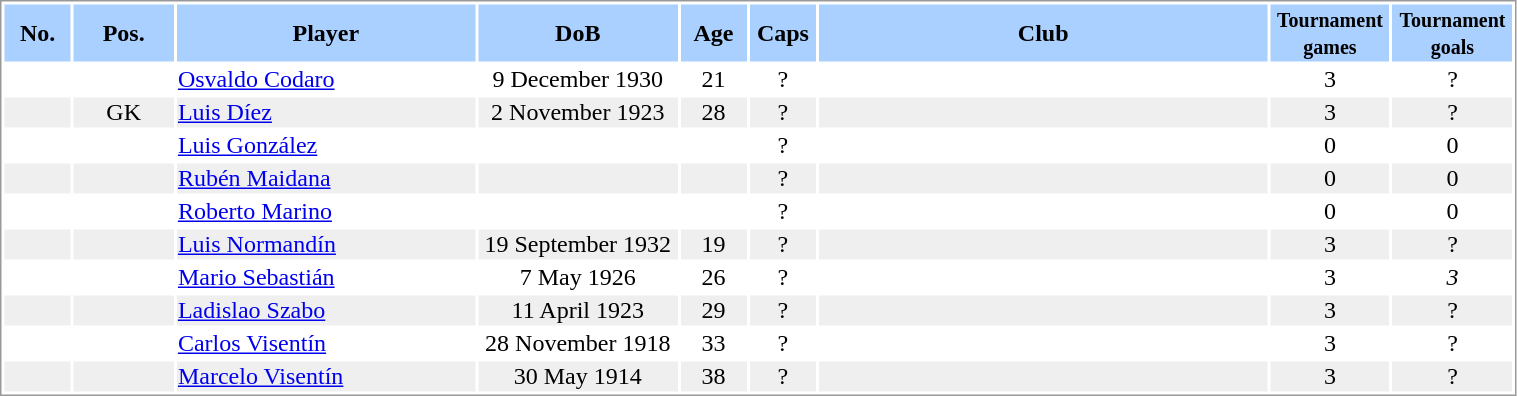<table border="0" width="80%" style="border: 1px solid #999; background-color:#FFFFFF; text-align:center">
<tr align="center" bgcolor="#AAD0FF">
<th width=4%>No.</th>
<th width=6%>Pos.</th>
<th width=18%>Player</th>
<th width=12%>DoB</th>
<th width=4%>Age</th>
<th width=4%>Caps</th>
<th width=27%>Club</th>
<th width=6%><small>Tournament<br>games</small></th>
<th width=6%><small>Tournament<br>goals</small></th>
</tr>
<tr>
<td></td>
<td></td>
<td align="left"><a href='#'>Osvaldo Codaro</a></td>
<td>9 December 1930</td>
<td>21</td>
<td>?</td>
<td align="left"></td>
<td>3</td>
<td>?</td>
</tr>
<tr bgcolor="#EFEFEF">
<td></td>
<td>GK</td>
<td align="left"><a href='#'>Luis Díez</a></td>
<td>2 November 1923</td>
<td>28</td>
<td>?</td>
<td Gimnasia y Esgrima de Buenos Aires></td>
<td>3</td>
<td>?</td>
</tr>
<tr>
<td></td>
<td></td>
<td align="left"><a href='#'>Luis González</a></td>
<td></td>
<td></td>
<td>?</td>
<td align="left"></td>
<td>0</td>
<td>0</td>
</tr>
<tr bgcolor="#EFEFEF">
<td></td>
<td></td>
<td align="left"><a href='#'>Rubén Maidana</a></td>
<td></td>
<td></td>
<td>?</td>
<td align="left"></td>
<td>0</td>
<td>0</td>
</tr>
<tr>
<td></td>
<td></td>
<td align="left"><a href='#'>Roberto Marino</a></td>
<td></td>
<td></td>
<td>?</td>
<td align="left"></td>
<td>0</td>
<td>0</td>
</tr>
<tr bgcolor="#EFEFEF">
<td></td>
<td></td>
<td align="left"><a href='#'>Luis Normandín</a></td>
<td>19 September 1932</td>
<td>19</td>
<td>?</td>
<td align="left"></td>
<td>3</td>
<td>?</td>
</tr>
<tr>
<td></td>
<td></td>
<td align="left"><a href='#'>Mario Sebastián</a></td>
<td>7 May 1926</td>
<td>26</td>
<td>?</td>
<td align="left"></td>
<td>3</td>
<td><em>3</em></td>
</tr>
<tr bgcolor="#EFEFEF">
<td></td>
<td></td>
<td align="left"><a href='#'>Ladislao Szabo</a></td>
<td>11 April 1923</td>
<td>29</td>
<td>?</td>
<td align="left"></td>
<td>3</td>
<td>?</td>
</tr>
<tr>
<td></td>
<td></td>
<td align="left"><a href='#'>Carlos Visentín</a></td>
<td>28 November 1918</td>
<td>33</td>
<td>?</td>
<td align="left"></td>
<td>3</td>
<td>?</td>
</tr>
<tr bgcolor="#EFEFEF">
<td></td>
<td></td>
<td align="left"><a href='#'>Marcelo Visentín</a></td>
<td>30 May 1914</td>
<td>38</td>
<td>?</td>
<td align="left"></td>
<td>3</td>
<td>?</td>
</tr>
</table>
